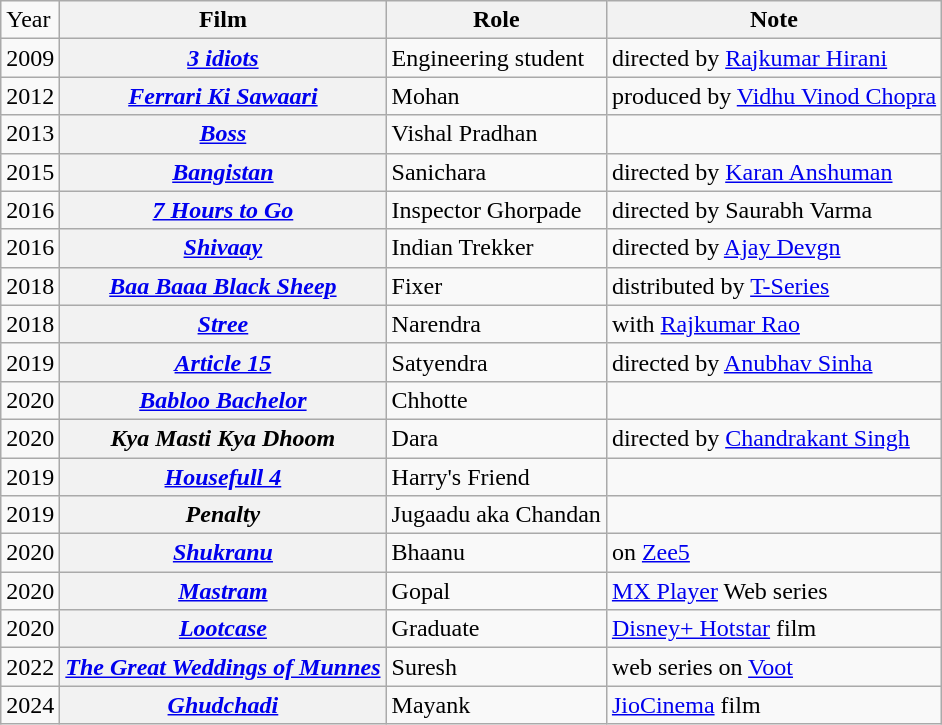<table class="wikitable sortable plainrowheaders">
<tr>
<td>Year</td>
<th scope="col">Film</th>
<th scope="col">Role</th>
<th scope="col">Note</th>
</tr>
<tr>
<td>2009</td>
<th scope="row"><em><a href='#'>3 idiots</a></em></th>
<td>Engineering student</td>
<td>directed by <a href='#'>Rajkumar Hirani</a></td>
</tr>
<tr>
<td>2012</td>
<th scope="row"><em><a href='#'>Ferrari Ki Sawaari</a></em></th>
<td>Mohan</td>
<td>produced by <a href='#'>Vidhu Vinod Chopra</a></td>
</tr>
<tr>
<td>2013</td>
<th scope="row"><em><a href='#'>Boss</a></em></th>
<td>Vishal Pradhan</td>
<td></td>
</tr>
<tr>
<td>2015</td>
<th scope="row"><em><a href='#'>Bangistan</a></em></th>
<td>Sanichara</td>
<td>directed by <a href='#'>Karan Anshuman</a></td>
</tr>
<tr>
<td>2016</td>
<th scope="row"><em><a href='#'>7 Hours to Go</a></em></th>
<td>Inspector Ghorpade</td>
<td>directed by Saurabh Varma</td>
</tr>
<tr>
<td>2016</td>
<th scope="row"><em><a href='#'>Shivaay</a></em></th>
<td>Indian Trekker</td>
<td>directed by <a href='#'>Ajay Devgn</a></td>
</tr>
<tr>
<td>2018</td>
<th scope="row"><em><a href='#'>Baa Baaa Black Sheep</a></em></th>
<td>Fixer</td>
<td>distributed by <a href='#'>T-Series</a></td>
</tr>
<tr>
<td>2018</td>
<th scope="row"><em><a href='#'>Stree</a></em></th>
<td>Narendra</td>
<td>with <a href='#'>Rajkumar Rao</a></td>
</tr>
<tr>
<td>2019</td>
<th scope="row"><em><a href='#'>Article 15</a></em></th>
<td>Satyendra</td>
<td>directed by <a href='#'>Anubhav Sinha</a></td>
</tr>
<tr>
<td>2020</td>
<th scope="row"><em><a href='#'>Babloo Bachelor</a></em></th>
<td>Chhotte</td>
<td></td>
</tr>
<tr>
<td>2020</td>
<th scope="row"><em>Kya Masti Kya Dhoom</em></th>
<td>Dara</td>
<td>directed by <a href='#'>Chandrakant Singh</a></td>
</tr>
<tr>
<td>2019</td>
<th scope="row"><em><a href='#'>Housefull 4</a></em></th>
<td>Harry's Friend</td>
<td></td>
</tr>
<tr>
<td>2019</td>
<th scope="row"><em>Penalty</em></th>
<td>Jugaadu aka Chandan</td>
<td></td>
</tr>
<tr>
<td>2020</td>
<th scope="row"><em><a href='#'>Shukranu</a></em></th>
<td>Bhaanu</td>
<td>on <a href='#'>Zee5</a></td>
</tr>
<tr>
<td>2020</td>
<th scope="row"><em><a href='#'>Mastram</a></em></th>
<td>Gopal</td>
<td><a href='#'>MX Player</a> Web series</td>
</tr>
<tr>
<td>2020</td>
<th scope="row"><em><a href='#'>Lootcase</a></em></th>
<td>Graduate</td>
<td><a href='#'>Disney+ Hotstar</a> film</td>
</tr>
<tr>
<td>2022</td>
<th scope="row"><em><a href='#'>The Great Weddings of Munnes</a></em></th>
<td>Suresh</td>
<td>web series on <a href='#'>Voot</a></td>
</tr>
<tr>
<td>2024</td>
<th scope="row"><em><a href='#'>Ghudchadi</a></em></th>
<td>Mayank</td>
<td><a href='#'>JioCinema</a> film</td>
</tr>
</table>
